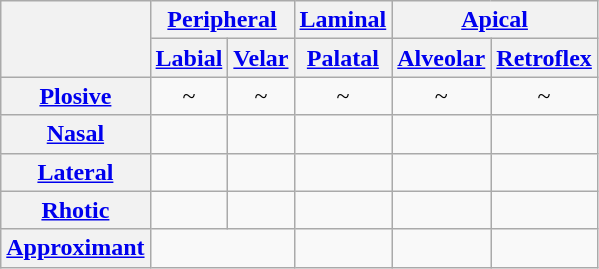<table class="wikitable" style="text-align:center">
<tr>
<th rowspan="2"></th>
<th colspan="2"><a href='#'>Peripheral</a></th>
<th><a href='#'>Laminal</a></th>
<th colspan="2"><a href='#'>Apical</a></th>
</tr>
<tr>
<th><a href='#'>Labial</a></th>
<th><a href='#'>Velar</a></th>
<th><a href='#'>Palatal</a></th>
<th><a href='#'>Alveolar</a></th>
<th><a href='#'>Retroflex</a></th>
</tr>
<tr>
<th><a href='#'>Plosive</a></th>
<td>~</td>
<td>~</td>
<td>~</td>
<td>~</td>
<td>~</td>
</tr>
<tr>
<th><a href='#'>Nasal</a></th>
<td></td>
<td></td>
<td></td>
<td></td>
<td></td>
</tr>
<tr>
<th><a href='#'>Lateral</a></th>
<td></td>
<td></td>
<td></td>
<td></td>
<td></td>
</tr>
<tr>
<th><a href='#'>Rhotic</a></th>
<td></td>
<td></td>
<td></td>
<td></td>
<td></td>
</tr>
<tr>
<th><a href='#'>Approximant</a></th>
<td colspan="2"></td>
<td></td>
<td></td>
<td></td>
</tr>
</table>
